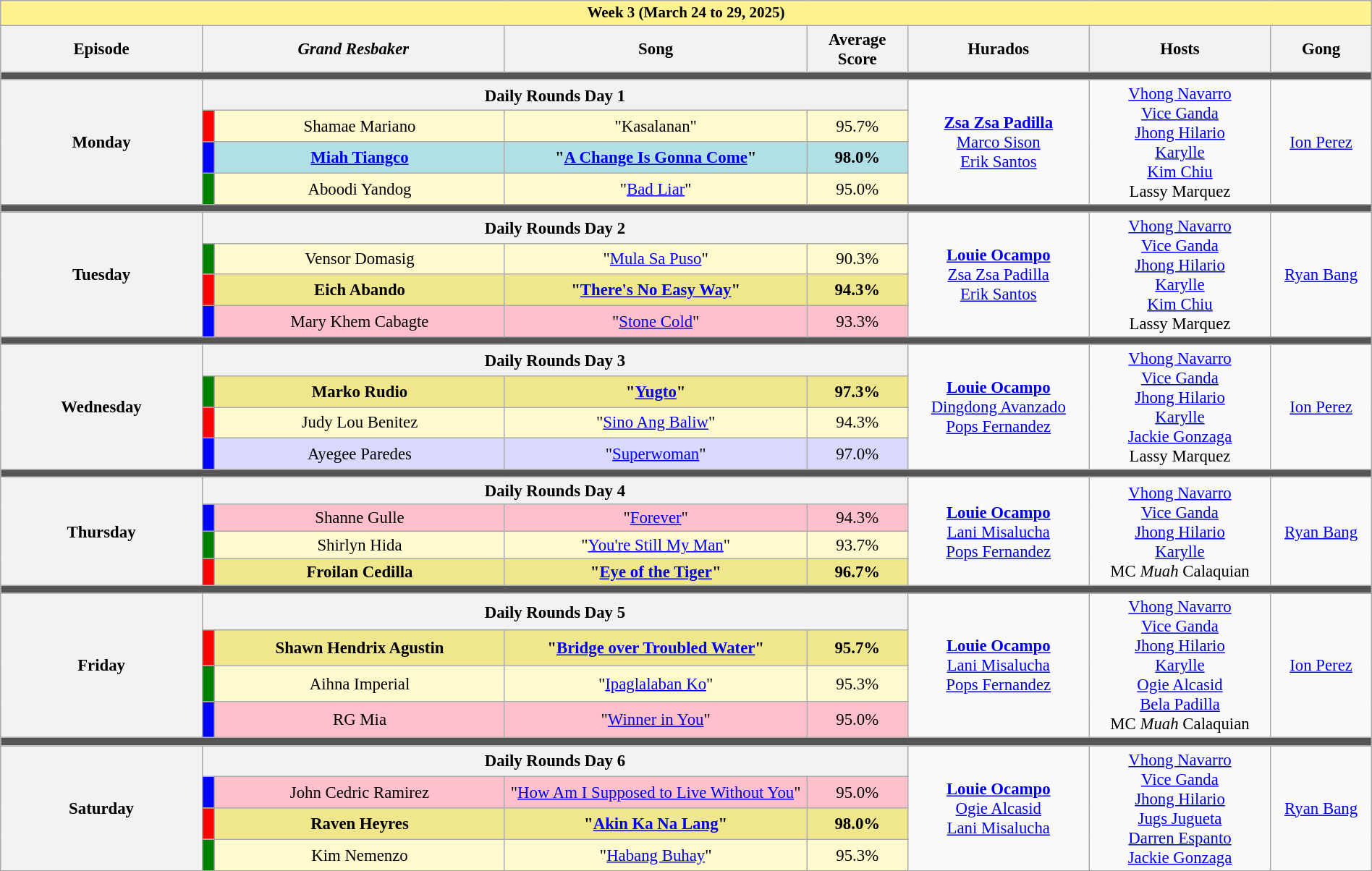<table class="wikitable mw-collapsible mw-collapsed" style="text-align:center; width:100%; font-size:95%;">
<tr>
<th colspan="8" style="background-color:#fff291;font-size:14px">Week 3 (March 24 to 29, 2025)</th>
</tr>
<tr>
<th width="10%">Episode</th>
<th colspan="2" width="15%"><em>Grand Resbaker</em></th>
<th width="15%">Song</th>
<th width="5%">Average Score</th>
<th width="09%">Hurados</th>
<th width="09%">Hosts</th>
<th width="05%">Gong</th>
</tr>
<tr>
<td colspan="8" style="background:#555;"></td>
</tr>
<tr>
<th rowspan="4">Monday<br></th>
<th colspan="4">Daily Rounds Day 1</th>
<td rowspan="4"><strong><a href='#'>Zsa Zsa Padilla</a></strong><br><a href='#'>Marco Sison</a><br><a href='#'>Erik Santos</a></td>
<td rowspan="4"><a href='#'>Vhong Navarro</a><br><a href='#'>Vice Ganda</a><br><a href='#'>Jhong Hilario</a><br><a href='#'>Karylle</a><br><a href='#'>Kim Chiu</a><br>Lassy Marquez</td>
<td rowspan="4"><a href='#'>Ion Perez</a></td>
</tr>
<tr style="background:#FFFACD;">
<td style="background:red;"></td>
<td>Shamae Mariano</td>
<td>"Kasalanan"</td>
<td>95.7%</td>
</tr>
<tr style="background:#b0e0e6;">
<td style="background:blue;"></td>
<td><strong><a href='#'>Miah Tiangco</a></strong></td>
<td><strong>"<a href='#'>A Change Is Gonna Come</a>"</strong></td>
<td><strong>98.0%</strong></td>
</tr>
<tr style="background:#FFFACD;">
<td style="background:green;"></td>
<td>Aboodi Yandog</td>
<td>"<a href='#'>Bad Liar</a>"</td>
<td>95.0%</td>
</tr>
<tr>
<td colspan="8" style="background:#555;"></td>
</tr>
<tr>
<th rowspan="4">Tuesday<br></th>
<th colspan="4">Daily Rounds Day 2</th>
<td rowspan="4"><strong><a href='#'>Louie Ocampo</a></strong><br><a href='#'>Zsa Zsa Padilla</a><br><a href='#'>Erik Santos</a></td>
<td rowspan="4"><a href='#'>Vhong Navarro</a><br><a href='#'>Vice Ganda</a><br><a href='#'>Jhong Hilario</a><br><a href='#'>Karylle</a><br><a href='#'>Kim Chiu</a><br>Lassy Marquez</td>
<td rowspan="4"><a href='#'>Ryan Bang</a></td>
</tr>
<tr style="background:#FFFACD;">
<td style="background:green;"></td>
<td>Vensor Domasig</td>
<td>"<a href='#'>Mula Sa Puso</a>"</td>
<td>90.3%</td>
</tr>
<tr style="background:khaki;">
<td style="background:red;"></td>
<td><strong>Eich Abando</strong></td>
<td><strong>"<a href='#'>There's No Easy Way</a>"</strong></td>
<td><strong>94.3%</strong></td>
</tr>
<tr style="background:pink;">
<td style="background:blue;"></td>
<td>Mary Khem Cabagte</td>
<td>"<a href='#'>Stone Cold</a>"</td>
<td>93.3%</td>
</tr>
<tr>
<td colspan="8" style="background:#555;"></td>
</tr>
<tr>
<th rowspan="4">Wednesday<br></th>
<th colspan="4">Daily Rounds Day 3</th>
<td rowspan="4"><strong><a href='#'>Louie Ocampo</a></strong><br><a href='#'>Dingdong Avanzado</a><br><a href='#'>Pops Fernandez</a></td>
<td rowspan="4"><a href='#'>Vhong Navarro</a><br><a href='#'>Vice Ganda</a><br><a href='#'>Jhong Hilario</a><br><a href='#'>Karylle</a><br><a href='#'>Jackie Gonzaga</a><br>Lassy Marquez</td>
<td rowspan="4"><a href='#'>Ion Perez</a></td>
</tr>
<tr style="background:khaki;">
<td style="background:green;"></td>
<td><strong>Marko Rudio</strong></td>
<td><strong>"<a href='#'>Yugto</a>"</strong></td>
<td><strong>97.3%</strong></td>
</tr>
<tr style="background:#FFFACD;">
<td style="background:red;"></td>
<td>Judy Lou Benitez</td>
<td>"<a href='#'>Sino Ang Baliw</a>"</td>
<td>94.3%</td>
</tr>
<tr style="background:#d9d9ff;">
<td style="background:blue;"></td>
<td>Ayegee Paredes</td>
<td>"<a href='#'>Superwoman</a>"</td>
<td>97.0%</td>
</tr>
<tr>
<td colspan="8" style="background:#555;"></td>
</tr>
<tr>
<th rowspan="4">Thursday<br></th>
<th colspan="4">Daily Rounds Day 4</th>
<td rowspan="4"><strong><a href='#'>Louie Ocampo</a></strong><br><a href='#'>Lani Misalucha</a><br><a href='#'>Pops Fernandez</a></td>
<td rowspan="4"><a href='#'>Vhong Navarro</a><br><a href='#'>Vice Ganda</a><br><a href='#'>Jhong Hilario</a><br><a href='#'>Karylle</a><br>MC <em>Muah</em> Calaquian</td>
<td rowspan="4"><a href='#'>Ryan Bang</a></td>
</tr>
<tr style="background:pink;">
<td style="background:blue;"></td>
<td>Shanne Gulle</td>
<td>"<a href='#'>Forever</a>"</td>
<td>94.3%</td>
</tr>
<tr style="background:#FFFACD;">
<td style="background:green;"></td>
<td>Shirlyn Hida</td>
<td>"<a href='#'>You're Still My Man</a>"</td>
<td>93.7%</td>
</tr>
<tr style="background:khaki;">
<td style="background:red;"></td>
<td><strong>Froilan Cedilla</strong></td>
<td><strong>"<a href='#'>Eye of the Tiger</a>"</strong></td>
<td><strong>96.7%</strong></td>
</tr>
<tr>
<td colspan="8" style="background:#555;"></td>
</tr>
<tr>
<th rowspan="4">Friday<br></th>
<th colspan="4">Daily Rounds Day 5</th>
<td rowspan="4"><strong><a href='#'>Louie Ocampo</a></strong><br><a href='#'>Lani Misalucha</a><br><a href='#'>Pops Fernandez</a></td>
<td rowspan="4"><a href='#'>Vhong Navarro</a><br><a href='#'>Vice Ganda</a><br><a href='#'>Jhong Hilario</a><br><a href='#'>Karylle</a><br><a href='#'>Ogie Alcasid</a><br><a href='#'>Bela Padilla</a><br>MC <em>Muah</em> Calaquian</td>
<td rowspan="4"><a href='#'>Ion Perez</a></td>
</tr>
<tr style="background:khaki;">
<td style="background:red;"></td>
<td><strong>Shawn Hendrix Agustin</strong></td>
<td><strong>"<a href='#'>Bridge over Troubled Water</a>"</strong></td>
<td><strong>95.7%</strong></td>
</tr>
<tr style="background:#FFFACD;">
<td style="background:green;"></td>
<td>Aihna Imperial</td>
<td>"<a href='#'>Ipaglalaban Ko</a>"</td>
<td>95.3%</td>
</tr>
<tr style="background:pink;">
<td style="background:blue;"></td>
<td>RG Mia</td>
<td>"<a href='#'>Winner in You</a>"</td>
<td>95.0%</td>
</tr>
<tr>
<td colspan="8" style="background:#555;"></td>
</tr>
<tr>
<th rowspan="4">Saturday<br></th>
<th colspan="4">Daily Rounds Day 6</th>
<td rowspan="4"><strong><a href='#'>Louie Ocampo</a></strong><br><a href='#'>Ogie Alcasid</a><br><a href='#'>Lani Misalucha</a></td>
<td rowspan="4"><a href='#'>Vhong Navarro</a><br><a href='#'>Vice Ganda</a><br><a href='#'>Jhong Hilario</a><br><a href='#'>Jugs Jugueta</a><br><a href='#'>Darren Espanto</a><br><a href='#'>Jackie Gonzaga</a></td>
<td rowspan="4"><a href='#'>Ryan Bang</a></td>
</tr>
<tr style="background:pink;">
<td style="background:blue;"></td>
<td>John Cedric Ramirez</td>
<td>"<a href='#'>How Am I Supposed to Live Without You</a>"</td>
<td>95.0%</td>
</tr>
<tr style="background:khaki;">
<td style="background:red;"></td>
<td><strong>Raven Heyres</strong></td>
<td><strong>"<a href='#'>Akin Ka Na Lang</a>"</strong></td>
<td><strong>98.0%</strong></td>
</tr>
<tr style="background:#FFFACD;">
<td style="background:green;"></td>
<td>Kim Nemenzo</td>
<td>"<a href='#'>Habang Buhay</a>"</td>
<td>95.3%</td>
</tr>
</table>
